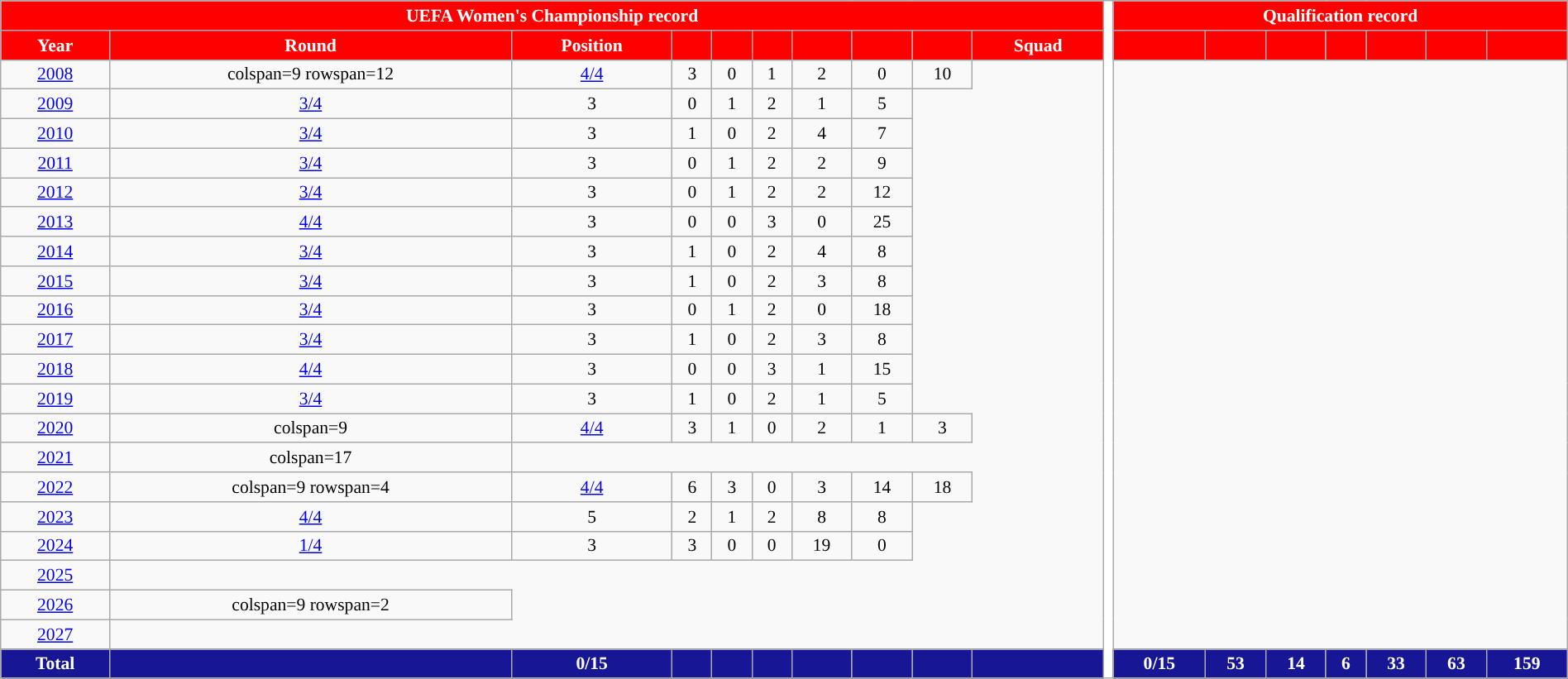<table class="wikitable" style="font-size:90%; text-align:center;" width="100%" class="wikitable">
<tr>
<th colspan=10 style="background:#ff0000; color:white; ">UEFA Women's Championship record</th>
<th width="1" rowspan=28 style="background:#FFFFFF; color:white"></th>
<th colspan=7 style="background:#ff0000; color:white; ">Qualification record</th>
</tr>
<tr>
<th style="background:#ff0000; color:white; ">Year</th>
<th style="background:#ff0000; color:white; ">Round</th>
<th style="background:#ff0000; color:white; ">Position</th>
<th style="background:#ff0000; color:white; "></th>
<th style="background:#ff0000; color:white; "></th>
<th style="background:#ff0000; color:white; "></th>
<th style="background:#ff0000; color:white; "></th>
<th style="background:#ff0000; color:white; "></th>
<th style="background:#ff0000; color:white; "></th>
<th style="background:#ff0000; color:white; ">Squad</th>
<th style="background:#ff0000; color:white; "></th>
<th style="background:#ff0000; color:white; "></th>
<th style="background:#ff0000; color:white; "></th>
<th style="background:#ff0000; color:white; "></th>
<th style="background:#ff0000; color:white; "></th>
<th style="background:#ff0000; color:white; "></th>
<th style="background:#ff0000; color:white; "></th>
</tr>
<tr>
<td> <a href='#'>2008</a></td>
<td>colspan=9 rowspan=12 </td>
<td><a href='#'>4/4</a></td>
<td>3</td>
<td>0</td>
<td>1</td>
<td>2</td>
<td>0</td>
<td>10</td>
</tr>
<tr>
<td> <a href='#'>2009</a></td>
<td><a href='#'>3/4</a></td>
<td>3</td>
<td>0</td>
<td>1</td>
<td>2</td>
<td>1</td>
<td>5</td>
</tr>
<tr>
<td> <a href='#'>2010</a></td>
<td><a href='#'>3/4</a></td>
<td>3</td>
<td>1</td>
<td>0</td>
<td>2</td>
<td>4</td>
<td>7</td>
</tr>
<tr>
<td> <a href='#'>2011</a></td>
<td><a href='#'>3/4</a></td>
<td>3</td>
<td>0</td>
<td>1</td>
<td>2</td>
<td>2</td>
<td>9</td>
</tr>
<tr>
<td> <a href='#'>2012</a></td>
<td><a href='#'>3/4</a></td>
<td>3</td>
<td>0</td>
<td>1</td>
<td>2</td>
<td>2</td>
<td>12</td>
</tr>
<tr>
<td> <a href='#'>2013</a></td>
<td><a href='#'>4/4</a></td>
<td>3</td>
<td>0</td>
<td>0</td>
<td>3</td>
<td>0</td>
<td>25</td>
</tr>
<tr>
<td> <a href='#'>2014</a></td>
<td><a href='#'>3/4</a></td>
<td>3</td>
<td>1</td>
<td>0</td>
<td>2</td>
<td>4</td>
<td>8</td>
</tr>
<tr>
<td> <a href='#'>2015</a></td>
<td><a href='#'>3/4</a></td>
<td>3</td>
<td>1</td>
<td>0</td>
<td>2</td>
<td>3</td>
<td>8</td>
</tr>
<tr>
<td> <a href='#'>2016</a></td>
<td><a href='#'>3/4</a></td>
<td>3</td>
<td>0</td>
<td>1</td>
<td>2</td>
<td>0</td>
<td>18</td>
</tr>
<tr>
<td> <a href='#'>2017</a></td>
<td><a href='#'>3/4</a></td>
<td>3</td>
<td>1</td>
<td>0</td>
<td>2</td>
<td>3</td>
<td>8</td>
</tr>
<tr>
<td> <a href='#'>2018</a></td>
<td><a href='#'>4/4</a></td>
<td>3</td>
<td>0</td>
<td>0</td>
<td>3</td>
<td>1</td>
<td>15</td>
</tr>
<tr>
<td> <a href='#'>2019</a></td>
<td><a href='#'>3/4</a></td>
<td>3</td>
<td>1</td>
<td>0</td>
<td>2</td>
<td>1</td>
<td>5</td>
</tr>
<tr>
<td> <a href='#'>2020</a></td>
<td>colspan=9 </td>
<td><a href='#'>4/4</a></td>
<td>3</td>
<td>1</td>
<td>0</td>
<td>2</td>
<td>1</td>
<td>3</td>
</tr>
<tr>
<td> <a href='#'>2021</a></td>
<td>colspan=17 </td>
</tr>
<tr>
<td> <a href='#'>2022</a></td>
<td>colspan=9 rowspan=4 </td>
<td><a href='#'>4/4</a></td>
<td>6</td>
<td>3</td>
<td>0</td>
<td>3</td>
<td>14</td>
<td>18</td>
</tr>
<tr>
<td> <a href='#'>2023</a></td>
<td><a href='#'>4/4</a></td>
<td>5</td>
<td>2</td>
<td>1</td>
<td>2</td>
<td>8</td>
<td>8</td>
</tr>
<tr>
<td> <a href='#'>2024</a></td>
<td><a href='#'>1/4</a></td>
<td>3</td>
<td>3</td>
<td>0</td>
<td>0</td>
<td>19</td>
<td>0</td>
</tr>
<tr>
<td> <a href='#'>2025</a></td>
</tr>
<tr>
<td> <a href='#'>2026</a></td>
<td>colspan=9 rowspan=2 </td>
</tr>
<tr>
<td> <a href='#'>2027</a></td>
</tr>
<tr>
<th style="background:#171796; color:white; ">Total</th>
<th style="background:#171796; color:white; "></th>
<th style="background:#171796; color:white; ">0/15</th>
<th style="background:#171796; color:white; "></th>
<th style="background:#171796; color:white; "></th>
<th style="background:#171796; color:white; "></th>
<th style="background:#171796; color:white; "></th>
<th style="background:#171796; color:white; "></th>
<th style="background:#171796; color:white; "></th>
<th style="background:#171796; color:white; "></th>
<th style="background:#171796; color:white; ">0/15</th>
<th style="background:#171796; color:white; ">53</th>
<th style="background:#171796; color:white; ">14</th>
<th style="background:#171796; color:white; ">6</th>
<th style="background:#171796; color:white; ">33</th>
<th style="background:#171796; color:white; ">63</th>
<th style="background:#171796; color:white; ">159</th>
</tr>
</table>
